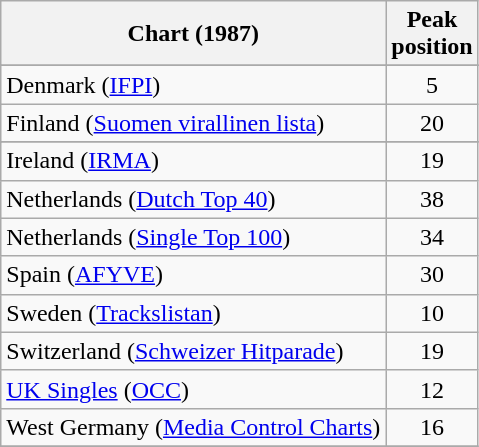<table class="wikitable sortable">
<tr>
<th>Chart (1987)</th>
<th>Peak<br>position</th>
</tr>
<tr>
</tr>
<tr>
<td align="left">Denmark (<a href='#'>IFPI</a>)</td>
<td style="text-align:center;">5</td>
</tr>
<tr>
<td align="left">Finland (<a href='#'>Suomen virallinen lista</a>)</td>
<td style="text-align:center;">20</td>
</tr>
<tr>
</tr>
<tr>
<td align="left">Ireland (<a href='#'>IRMA</a>)</td>
<td style="text-align:center;">19</td>
</tr>
<tr>
<td align="left">Netherlands (<a href='#'>Dutch Top 40</a>)</td>
<td style="text-align:center;">38</td>
</tr>
<tr>
<td align="left">Netherlands (<a href='#'>Single Top 100</a>)</td>
<td style="text-align:center;">34</td>
</tr>
<tr>
<td align="left">Spain (<a href='#'>AFYVE</a>)</td>
<td align="center">30</td>
</tr>
<tr>
<td align="left">Sweden (<a href='#'>Trackslistan</a>)</td>
<td style="text-align:center;">10</td>
</tr>
<tr>
<td align="left">Switzerland (<a href='#'>Schweizer Hitparade</a>)</td>
<td style="text-align:center;">19</td>
</tr>
<tr>
<td align="left"><a href='#'>UK Singles</a> (<a href='#'>OCC</a>)</td>
<td style="text-align:center;">12</td>
</tr>
<tr>
<td align="left">West Germany (<a href='#'>Media Control Charts</a>)</td>
<td style="text-align:center;">16</td>
</tr>
<tr>
</tr>
</table>
